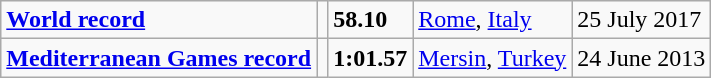<table class="wikitable">
<tr>
<td><strong><a href='#'>World record</a></strong></td>
<td></td>
<td><strong>58.10</strong></td>
<td><a href='#'>Rome</a>, <a href='#'>Italy</a></td>
<td>25 July 2017</td>
</tr>
<tr>
<td><strong><a href='#'>Mediterranean Games record</a></strong></td>
<td></td>
<td><strong>1:01.57</strong></td>
<td><a href='#'>Mersin</a>, <a href='#'>Turkey</a></td>
<td>24 June 2013</td>
</tr>
</table>
